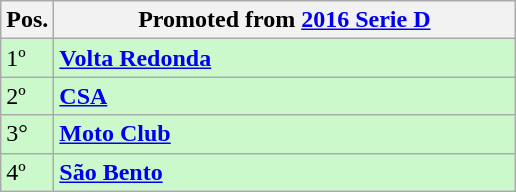<table class="wikitable">
<tr>
<th align="center">Pos.</th>
<th width="300">Promoted from <a href='#'>2016 Serie D</a></th>
</tr>
<tr style="background: #CCF9CC;">
<td>1º</td>
<td><strong><a href='#'>Volta Redonda</a></strong></td>
</tr>
<tr style="background: #CCF9CC;">
<td>2º</td>
<td><strong><a href='#'>CSA</a></strong></td>
</tr>
<tr style="background: #CCF9CC;">
<td>3°</td>
<td><strong><a href='#'>Moto Club</a></strong></td>
</tr>
<tr style="background: #CCF9CC;">
<td>4º</td>
<td><strong><a href='#'>São Bento</a></strong></td>
</tr>
</table>
